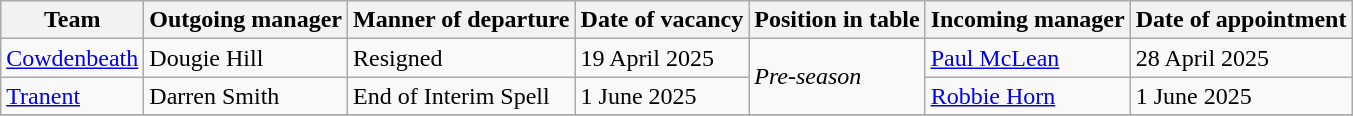<table class="wikitable sortable">
<tr>
<th>Team</th>
<th>Outgoing manager</th>
<th>Manner of departure</th>
<th>Date of vacancy</th>
<th>Position in table</th>
<th>Incoming manager</th>
<th>Date of appointment</th>
</tr>
<tr>
<td><a href='#'>Cowdenbeath</a></td>
<td> Dougie Hill</td>
<td>Resigned</td>
<td>19 April 2025</td>
<td rowspan="2"><em>Pre-season</em></td>
<td> <a href='#'>Paul McLean</a></td>
<td>28 April 2025</td>
</tr>
<tr>
<td><a href='#'>Tranent</a></td>
<td> Darren Smith</td>
<td>End of Interim Spell</td>
<td>1 June 2025</td>
<td> <a href='#'>Robbie Horn</a></td>
<td>1 June 2025</td>
</tr>
<tr>
</tr>
</table>
